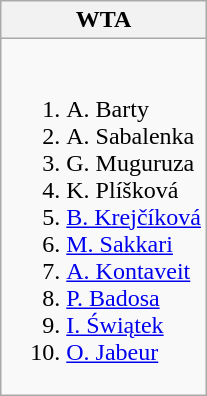<table class="wikitable">
<tr>
<th>WTA</th>
</tr>
<tr style="vertical-align: top;">
<td style="white-space: nowrap;"><br><ol><li> A. Barty</li><li> A. Sabalenka</li><li> G. Muguruza</li><li> K. Plíšková</li><li> <a href='#'>B. Krejčíková</a></li><li> <a href='#'>M. Sakkari</a></li><li> <a href='#'>A. Kontaveit</a></li><li> <a href='#'>P. Badosa</a></li><li> <a href='#'>I. Świątek</a></li><li> <a href='#'>O. Jabeur</a></li></ol></td>
</tr>
</table>
